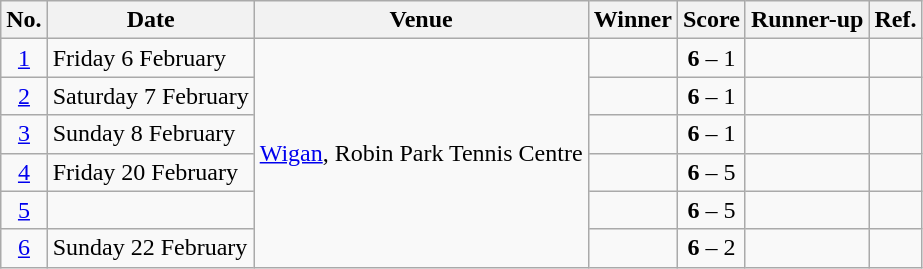<table class="wikitable">
<tr>
<th>No.</th>
<th>Date</th>
<th>Venue</th>
<th>Winner</th>
<th>Score</th>
<th>Runner-up</th>
<th>Ref.</th>
</tr>
<tr>
<td align=center><a href='#'>1</a></td>
<td align=left>Friday 6 February</td>
<td rowspan=6> <a href='#'>Wigan</a>, Robin Park Tennis Centre</td>
<td align=right></td>
<td align=center><strong>6</strong> – 1</td>
<td></td>
<td align="center"></td>
</tr>
<tr>
<td align=center><a href='#'>2</a></td>
<td align=left>Saturday 7 February</td>
<td align=right></td>
<td align=center><strong>6</strong> – 1</td>
<td></td>
<td align="center"></td>
</tr>
<tr>
<td align=center><a href='#'>3</a></td>
<td align=left>Sunday 8 February</td>
<td align=right></td>
<td align=center><strong>6</strong> – 1</td>
<td></td>
<td align="center"></td>
</tr>
<tr>
<td align=center><a href='#'>4</a></td>
<td align=left>Friday 20 February</td>
<td align=right></td>
<td align=center><strong>6</strong> – 5</td>
<td></td>
<td align="center"></td>
</tr>
<tr>
<td align=center><a href='#'>5</a></td>
<td align=left></td>
<td align=right></td>
<td align=center><strong>6</strong> – 5</td>
<td></td>
<td align="center"></td>
</tr>
<tr>
<td align=center><a href='#'>6</a></td>
<td align=left>Sunday 22 February</td>
<td align=right></td>
<td align=center><strong>6</strong> – 2</td>
<td></td>
<td align="center"></td>
</tr>
</table>
